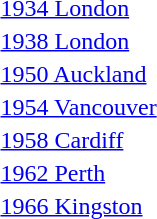<table>
<tr>
<td><a href='#'>1934 London</a><br></td>
<td></td>
<td></td>
<td></td>
</tr>
<tr>
<td><a href='#'>1938 London</a><br></td>
<td></td>
<td></td>
<td></td>
</tr>
<tr>
<td><a href='#'>1950 Auckland</a><br></td>
<td></td>
<td></td>
<td></td>
</tr>
<tr>
<td><a href='#'>1954 Vancouver</a><br></td>
<td></td>
<td></td>
<td></td>
</tr>
<tr>
<td><a href='#'>1958 Cardiff</a><br></td>
<td></td>
<td></td>
<td></td>
</tr>
<tr>
<td><a href='#'>1962 Perth</a><br></td>
<td></td>
<td></td>
<td></td>
</tr>
<tr>
<td><a href='#'>1966 Kingston</a><br></td>
<td></td>
<td></td>
<td></td>
</tr>
</table>
